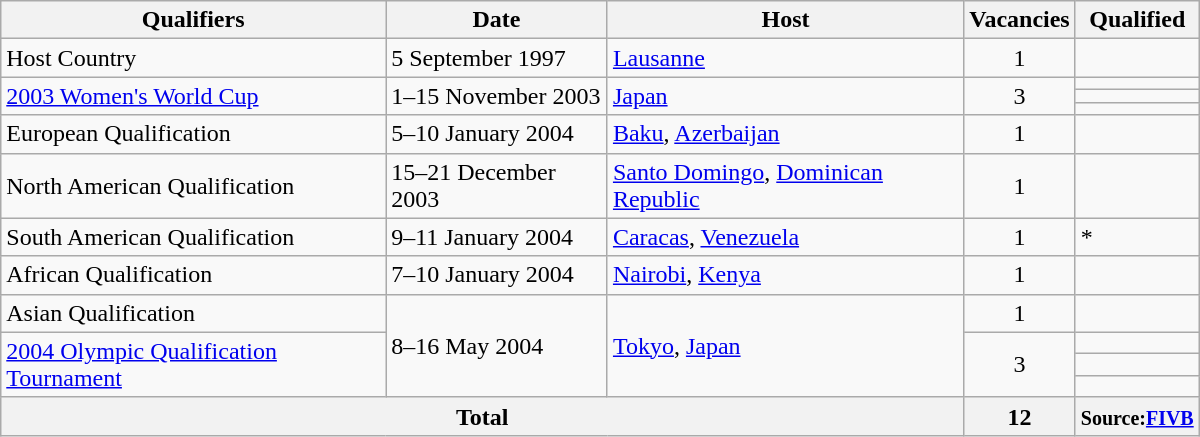<table class="wikitable" width=800>
<tr>
<th>Qualifiers</th>
<th>Date</th>
<th>Host</th>
<th>Vacancies</th>
<th>Qualified</th>
</tr>
<tr>
<td>Host Country</td>
<td>5 September 1997</td>
<td> <a href='#'>Lausanne</a></td>
<td align="center">1</td>
<td></td>
</tr>
<tr>
<td rowspan=3><a href='#'>2003 Women's World Cup</a></td>
<td rowspan=3>1–15 November 2003</td>
<td rowspan=3> <a href='#'>Japan</a></td>
<td align="center" rowspan=3>3</td>
<td></td>
</tr>
<tr>
<td></td>
</tr>
<tr>
<td></td>
</tr>
<tr>
<td>European Qualification</td>
<td>5–10 January 2004</td>
<td> <a href='#'>Baku</a>, <a href='#'>Azerbaijan</a></td>
<td align="center">1</td>
<td></td>
</tr>
<tr>
<td>North American Qualification</td>
<td>15–21 December 2003</td>
<td> <a href='#'>Santo Domingo</a>, <a href='#'>Dominican Republic</a></td>
<td align="center">1</td>
<td></td>
</tr>
<tr>
<td>South American Qualification</td>
<td>9–11 January 2004</td>
<td> <a href='#'>Caracas</a>, <a href='#'>Venezuela</a></td>
<td align="center">1</td>
<td>*</td>
</tr>
<tr>
<td>African Qualification</td>
<td>7–10 January 2004</td>
<td> <a href='#'>Nairobi</a>, <a href='#'>Kenya</a></td>
<td align="center">1</td>
<td></td>
</tr>
<tr>
<td>Asian Qualification</td>
<td rowspan=4>8–16 May 2004</td>
<td rowspan=4> <a href='#'>Tokyo</a>, <a href='#'>Japan</a></td>
<td align="center">1</td>
<td></td>
</tr>
<tr>
<td rowspan=3><a href='#'>2004 Olympic Qualification Tournament</a></td>
<td align="center" rowspan=3>3</td>
<td></td>
</tr>
<tr>
<td></td>
</tr>
<tr>
<td></td>
</tr>
<tr>
<th colspan="3">Total</th>
<th>12</th>
<th><small>Source:<a href='#'>FIVB</a></small></th>
</tr>
</table>
